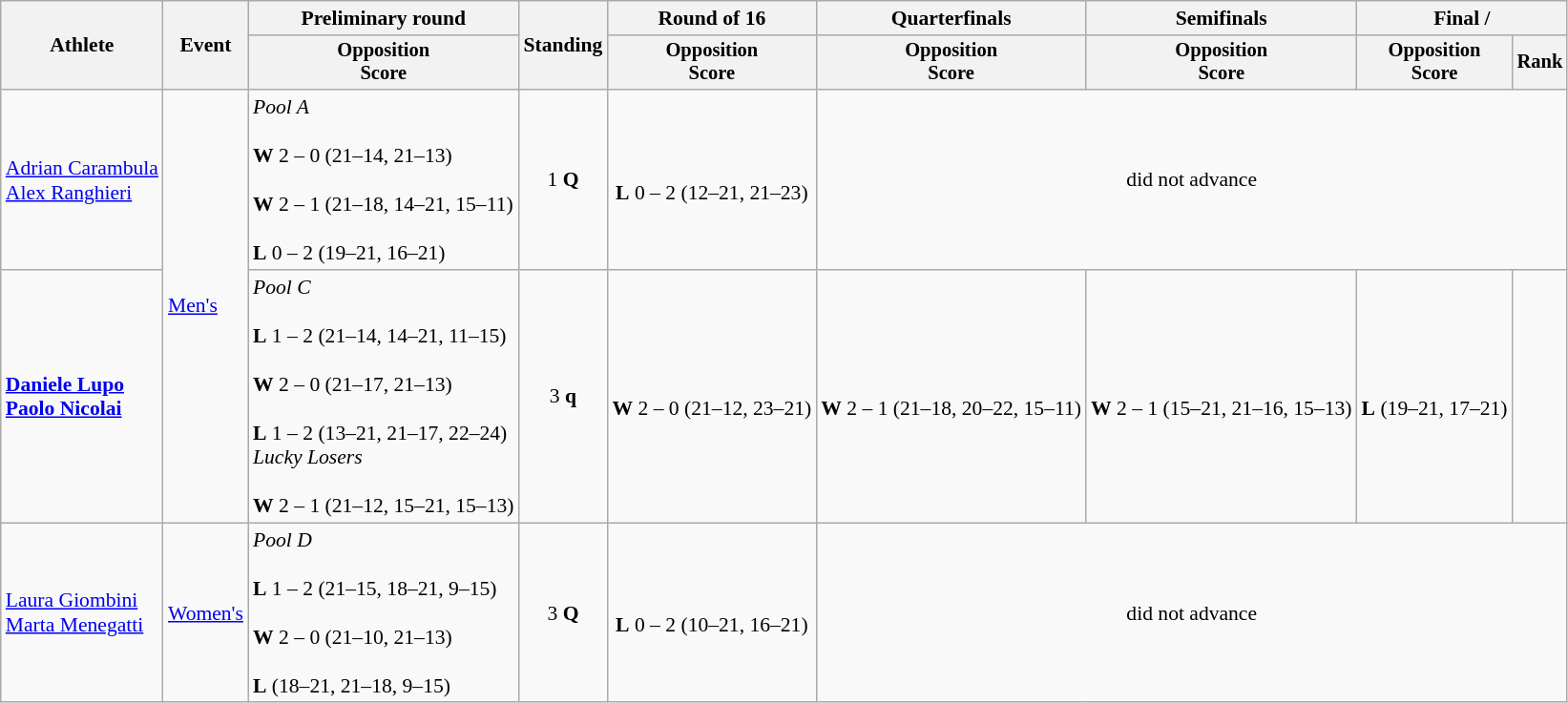<table class=wikitable style="font-size:90%">
<tr>
<th rowspan="2">Athlete</th>
<th rowspan="2">Event</th>
<th>Preliminary round</th>
<th rowspan="2">Standing</th>
<th>Round of 16</th>
<th>Quarterfinals</th>
<th>Semifinals</th>
<th colspan=2>Final / </th>
</tr>
<tr style="font-size:95%">
<th>Opposition<br>Score</th>
<th>Opposition<br>Score</th>
<th>Opposition<br>Score</th>
<th>Opposition<br>Score</th>
<th>Opposition<br>Score</th>
<th>Rank</th>
</tr>
<tr align=center>
<td align=left><a href='#'>Adrian Carambula</a><br><a href='#'>Alex Ranghieri</a></td>
<td align=left rowspan=2><a href='#'>Men's</a></td>
<td align=left><em>Pool A</em><br><br><strong>W</strong> 2 – 0 (21–14, 21–13)<br><br><strong>W</strong> 2 – 1 (21–18, 14–21, 15–11)<br><br><strong>L</strong> 0 – 2 (19–21, 16–21)</td>
<td>1 <strong>Q</strong></td>
<td><br><strong>L</strong> 0 – 2 (12–21, 21–23)</td>
<td colspan=4>did not advance</td>
</tr>
<tr align=center>
<td align=left><strong><a href='#'>Daniele Lupo</a><br><a href='#'>Paolo Nicolai</a></strong></td>
<td align=left><em>Pool C</em><br><br><strong>L</strong> 1 – 2 (21–14, 14–21, 11–15)<br><br><strong>W</strong> 2 – 0 (21–17, 21–13)<br><br><strong>L</strong> 1 – 2 (13–21, 21–17, 22–24)<br><em>Lucky Losers</em><br><br><strong>W</strong> 2 – 1 (21–12, 15–21, 15–13)</td>
<td>3 <strong>q</strong></td>
<td><br><strong>W</strong> 2 – 0 (21–12, 23–21)</td>
<td><br><strong>W</strong> 2 – 1 (21–18, 20–22, 15–11)</td>
<td><br><strong>W</strong> 2 – 1 (15–21, 21–16, 15–13)</td>
<td><br><strong>L</strong> (19–21, 17–21)</td>
<td></td>
</tr>
<tr align=center>
<td align=left><a href='#'>Laura Giombini</a><br><a href='#'>Marta Menegatti</a></td>
<td align=left><a href='#'>Women's</a></td>
<td align=left><em>Pool D</em><br><br><strong>L</strong> 1 – 2 (21–15, 18–21, 9–15)<br><br><strong>W</strong> 2 – 0 (21–10, 21–13)<br><br><strong>L</strong> (18–21, 21–18, 9–15)</td>
<td>3 <strong>Q</strong></td>
<td><br><strong>L</strong> 0 – 2 (10–21, 16–21)</td>
<td colspan=4>did not advance</td>
</tr>
</table>
